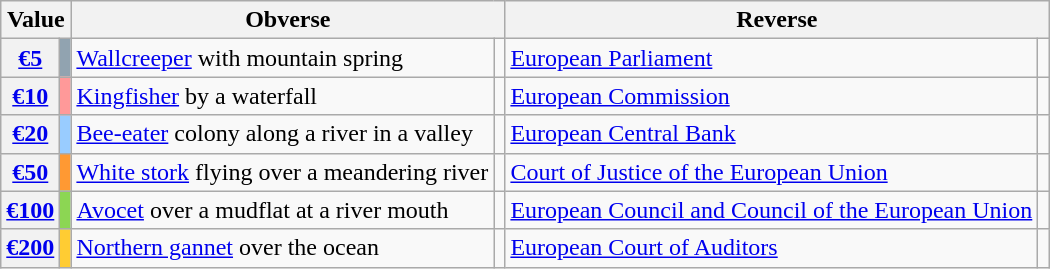<table class="wikitable plainrowheaders">
<tr>
<th scope="col" colspan="2">Value</th>
<th colspan="2" scope="col">Obverse</th>
<th colspan="2" scope="col">Reverse</th>
</tr>
<tr>
<th scope="row"><a href='#'>€5</a></th>
<td style="text-align:center; background:#91A3B0;"></td>
<td><a href='#'>Wallcreeper</a> with mountain spring</td>
<td></td>
<td><a href='#'>European Parliament</a></td>
<td></td>
</tr>
<tr>
<th scope="row"><a href='#'>€10</a></th>
<td style="text-align:center; background:#f99;"></td>
<td><a href='#'>Kingfisher</a> by a waterfall</td>
<td></td>
<td><a href='#'>European Commission</a></td>
<td></td>
</tr>
<tr>
<th scope="row"><a href='#'>€20</a></th>
<td style="text-align:center; background:#9cf;"></td>
<td><a href='#'>Bee-eater</a> colony along a river in a valley</td>
<td></td>
<td><a href='#'>European Central Bank</a></td>
<td></td>
</tr>
<tr>
<th scope="row"><a href='#'>€50</a></th>
<td style="text-align:center; background:#f93;"></td>
<td><a href='#'>White stork</a> flying over a meandering river</td>
<td></td>
<td><a href='#'>Court of Justice of the European Union</a></td>
<td></td>
</tr>
<tr>
<th scope="row"><a href='#'>€100</a></th>
<td style="text-align:center; background:#8cd653;"></td>
<td><a href='#'>Avocet</a> over a mudflat at a river mouth</td>
<td></td>
<td><a href='#'>European Council and Council of the European Union</a></td>
<td></td>
</tr>
<tr>
<th scope="row"><a href='#'>€200</a></th>
<td style="text-align:center; background:#ffcc33;"></td>
<td><a href='#'>Northern gannet</a> over the ocean</td>
<td></td>
<td><a href='#'>European Court of Auditors</a></td>
<td></td>
</tr>
</table>
